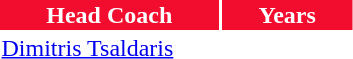<table>
<tr style="color:#FFFFFF; background:#F20D2F;">
<th width="50%">Head Coach</th>
<th width="30%">Years</th>
</tr>
<tr>
<td> <a href='#'>Dimitris Tsaldaris</a></td>
<td></td>
</tr>
</table>
